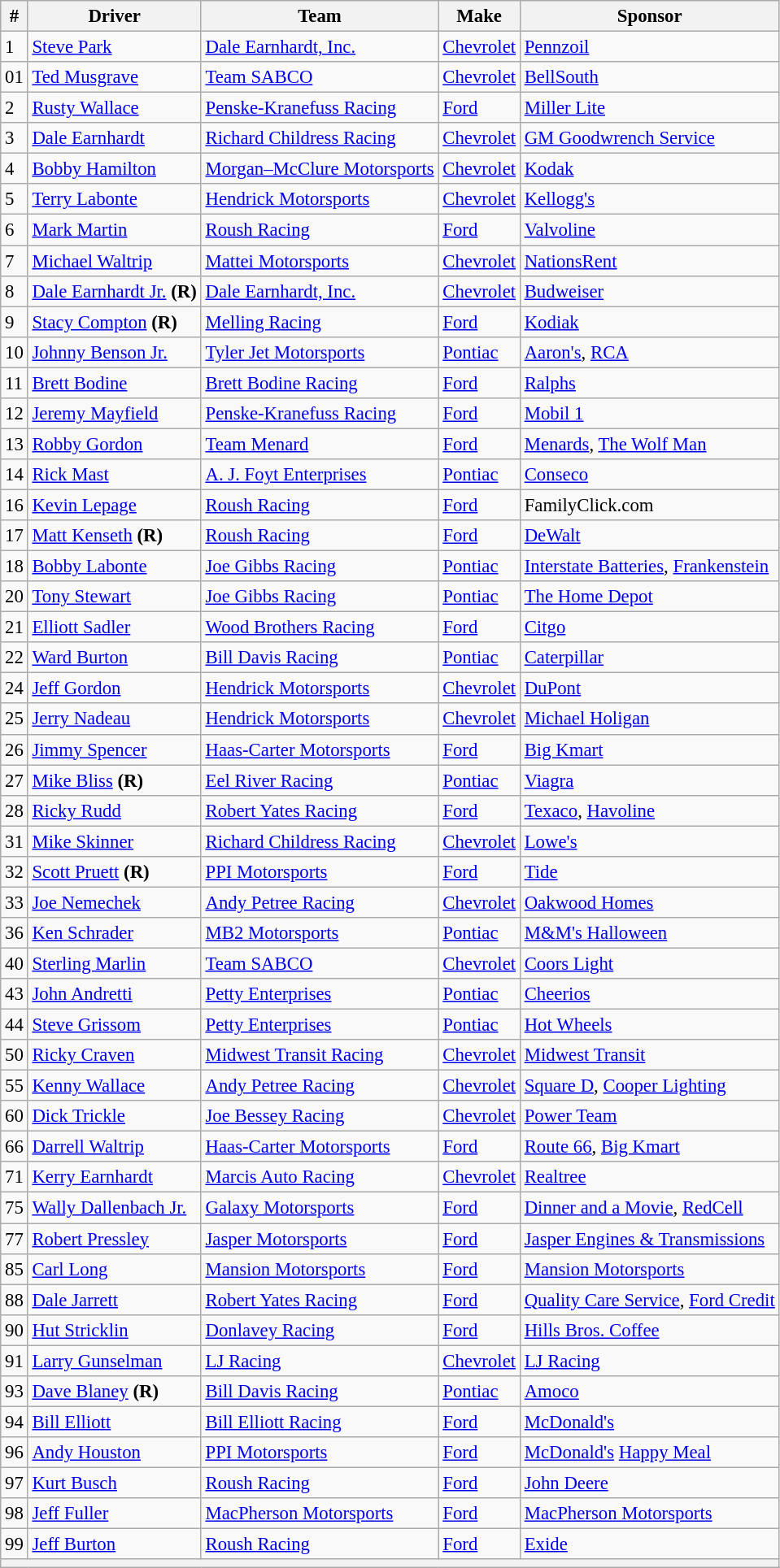<table class="wikitable" style="font-size:95%">
<tr>
<th>#</th>
<th>Driver</th>
<th>Team</th>
<th>Make</th>
<th>Sponsor</th>
</tr>
<tr>
<td>1</td>
<td><a href='#'>Steve Park</a></td>
<td><a href='#'>Dale Earnhardt, Inc.</a></td>
<td><a href='#'>Chevrolet</a></td>
<td><a href='#'>Pennzoil</a></td>
</tr>
<tr>
<td>01</td>
<td><a href='#'>Ted Musgrave</a></td>
<td><a href='#'>Team SABCO</a></td>
<td><a href='#'>Chevrolet</a></td>
<td><a href='#'>BellSouth</a></td>
</tr>
<tr>
<td>2</td>
<td><a href='#'>Rusty Wallace</a></td>
<td><a href='#'>Penske-Kranefuss Racing</a></td>
<td><a href='#'>Ford</a></td>
<td><a href='#'>Miller Lite</a></td>
</tr>
<tr>
<td>3</td>
<td><a href='#'>Dale Earnhardt</a></td>
<td><a href='#'>Richard Childress Racing</a></td>
<td><a href='#'>Chevrolet</a></td>
<td><a href='#'>GM Goodwrench Service</a></td>
</tr>
<tr>
<td>4</td>
<td><a href='#'>Bobby Hamilton</a></td>
<td><a href='#'>Morgan–McClure Motorsports</a></td>
<td><a href='#'>Chevrolet</a></td>
<td><a href='#'>Kodak</a></td>
</tr>
<tr>
<td>5</td>
<td><a href='#'>Terry Labonte</a></td>
<td><a href='#'>Hendrick Motorsports</a></td>
<td><a href='#'>Chevrolet</a></td>
<td><a href='#'>Kellogg's</a></td>
</tr>
<tr>
<td>6</td>
<td><a href='#'>Mark Martin</a></td>
<td><a href='#'>Roush Racing</a></td>
<td><a href='#'>Ford</a></td>
<td><a href='#'>Valvoline</a></td>
</tr>
<tr>
<td>7</td>
<td><a href='#'>Michael Waltrip</a></td>
<td><a href='#'>Mattei Motorsports</a></td>
<td><a href='#'>Chevrolet</a></td>
<td><a href='#'>NationsRent</a></td>
</tr>
<tr>
<td>8</td>
<td><a href='#'>Dale Earnhardt Jr.</a> <strong>(R)</strong></td>
<td><a href='#'>Dale Earnhardt, Inc.</a></td>
<td><a href='#'>Chevrolet</a></td>
<td><a href='#'>Budweiser</a></td>
</tr>
<tr>
<td>9</td>
<td><a href='#'>Stacy Compton</a> <strong>(R)</strong></td>
<td><a href='#'>Melling Racing</a></td>
<td><a href='#'>Ford</a></td>
<td><a href='#'>Kodiak</a></td>
</tr>
<tr>
<td>10</td>
<td><a href='#'>Johnny Benson Jr.</a></td>
<td><a href='#'>Tyler Jet Motorsports</a></td>
<td><a href='#'>Pontiac</a></td>
<td><a href='#'>Aaron's</a>, <a href='#'>RCA</a></td>
</tr>
<tr>
<td>11</td>
<td><a href='#'>Brett Bodine</a></td>
<td><a href='#'>Brett Bodine Racing</a></td>
<td><a href='#'>Ford</a></td>
<td><a href='#'>Ralphs</a></td>
</tr>
<tr>
<td>12</td>
<td><a href='#'>Jeremy Mayfield</a></td>
<td><a href='#'>Penske-Kranefuss Racing</a></td>
<td><a href='#'>Ford</a></td>
<td><a href='#'>Mobil 1</a></td>
</tr>
<tr>
<td>13</td>
<td><a href='#'>Robby Gordon</a></td>
<td><a href='#'>Team Menard</a></td>
<td><a href='#'>Ford</a></td>
<td><a href='#'>Menards</a>, <a href='#'>The Wolf Man</a></td>
</tr>
<tr>
<td>14</td>
<td><a href='#'>Rick Mast</a></td>
<td><a href='#'>A. J. Foyt Enterprises</a></td>
<td><a href='#'>Pontiac</a></td>
<td><a href='#'>Conseco</a></td>
</tr>
<tr>
<td>16</td>
<td><a href='#'>Kevin Lepage</a></td>
<td><a href='#'>Roush Racing</a></td>
<td><a href='#'>Ford</a></td>
<td>FamilyClick.com</td>
</tr>
<tr>
<td>17</td>
<td><a href='#'>Matt Kenseth</a> <strong>(R)</strong></td>
<td><a href='#'>Roush Racing</a></td>
<td><a href='#'>Ford</a></td>
<td><a href='#'>DeWalt</a></td>
</tr>
<tr>
<td>18</td>
<td><a href='#'>Bobby Labonte</a></td>
<td><a href='#'>Joe Gibbs Racing</a></td>
<td><a href='#'>Pontiac</a></td>
<td><a href='#'>Interstate Batteries</a>, <a href='#'>Frankenstein</a></td>
</tr>
<tr>
<td>20</td>
<td><a href='#'>Tony Stewart</a></td>
<td><a href='#'>Joe Gibbs Racing</a></td>
<td><a href='#'>Pontiac</a></td>
<td><a href='#'>The Home Depot</a></td>
</tr>
<tr>
<td>21</td>
<td><a href='#'>Elliott Sadler</a></td>
<td><a href='#'>Wood Brothers Racing</a></td>
<td><a href='#'>Ford</a></td>
<td><a href='#'>Citgo</a></td>
</tr>
<tr>
<td>22</td>
<td><a href='#'>Ward Burton</a></td>
<td><a href='#'>Bill Davis Racing</a></td>
<td><a href='#'>Pontiac</a></td>
<td><a href='#'>Caterpillar</a></td>
</tr>
<tr>
<td>24</td>
<td><a href='#'>Jeff Gordon</a></td>
<td><a href='#'>Hendrick Motorsports</a></td>
<td><a href='#'>Chevrolet</a></td>
<td><a href='#'>DuPont</a></td>
</tr>
<tr>
<td>25</td>
<td><a href='#'>Jerry Nadeau</a></td>
<td><a href='#'>Hendrick Motorsports</a></td>
<td><a href='#'>Chevrolet</a></td>
<td><a href='#'>Michael Holigan</a></td>
</tr>
<tr>
<td>26</td>
<td><a href='#'>Jimmy Spencer</a></td>
<td><a href='#'>Haas-Carter Motorsports</a></td>
<td><a href='#'>Ford</a></td>
<td><a href='#'>Big Kmart</a></td>
</tr>
<tr>
<td>27</td>
<td><a href='#'>Mike Bliss</a> <strong>(R)</strong></td>
<td><a href='#'>Eel River Racing</a></td>
<td><a href='#'>Pontiac</a></td>
<td><a href='#'>Viagra</a></td>
</tr>
<tr>
<td>28</td>
<td><a href='#'>Ricky Rudd</a></td>
<td><a href='#'>Robert Yates Racing</a></td>
<td><a href='#'>Ford</a></td>
<td><a href='#'>Texaco</a>, <a href='#'>Havoline</a></td>
</tr>
<tr>
<td>31</td>
<td><a href='#'>Mike Skinner</a></td>
<td><a href='#'>Richard Childress Racing</a></td>
<td><a href='#'>Chevrolet</a></td>
<td><a href='#'>Lowe's</a></td>
</tr>
<tr>
<td>32</td>
<td><a href='#'>Scott Pruett</a> <strong>(R)</strong></td>
<td><a href='#'>PPI Motorsports</a></td>
<td><a href='#'>Ford</a></td>
<td><a href='#'>Tide</a></td>
</tr>
<tr>
<td>33</td>
<td><a href='#'>Joe Nemechek</a></td>
<td><a href='#'>Andy Petree Racing</a></td>
<td><a href='#'>Chevrolet</a></td>
<td><a href='#'>Oakwood Homes</a></td>
</tr>
<tr>
<td>36</td>
<td><a href='#'>Ken Schrader</a></td>
<td><a href='#'>MB2 Motorsports</a></td>
<td><a href='#'>Pontiac</a></td>
<td><a href='#'>M&M's Halloween</a></td>
</tr>
<tr>
<td>40</td>
<td><a href='#'>Sterling Marlin</a></td>
<td><a href='#'>Team SABCO</a></td>
<td><a href='#'>Chevrolet</a></td>
<td><a href='#'>Coors Light</a></td>
</tr>
<tr>
<td>43</td>
<td><a href='#'>John Andretti</a></td>
<td><a href='#'>Petty Enterprises</a></td>
<td><a href='#'>Pontiac</a></td>
<td><a href='#'>Cheerios</a></td>
</tr>
<tr>
<td>44</td>
<td><a href='#'>Steve Grissom</a></td>
<td><a href='#'>Petty Enterprises</a></td>
<td><a href='#'>Pontiac</a></td>
<td><a href='#'>Hot Wheels</a></td>
</tr>
<tr>
<td>50</td>
<td><a href='#'>Ricky Craven</a></td>
<td><a href='#'>Midwest Transit Racing</a></td>
<td><a href='#'>Chevrolet</a></td>
<td><a href='#'>Midwest Transit</a></td>
</tr>
<tr>
<td>55</td>
<td><a href='#'>Kenny Wallace</a></td>
<td><a href='#'>Andy Petree Racing</a></td>
<td><a href='#'>Chevrolet</a></td>
<td><a href='#'>Square D</a>, <a href='#'>Cooper Lighting</a></td>
</tr>
<tr>
<td>60</td>
<td><a href='#'>Dick Trickle</a></td>
<td><a href='#'>Joe Bessey Racing</a></td>
<td><a href='#'>Chevrolet</a></td>
<td><a href='#'>Power Team</a></td>
</tr>
<tr>
<td>66</td>
<td><a href='#'>Darrell Waltrip</a></td>
<td><a href='#'>Haas-Carter Motorsports</a></td>
<td><a href='#'>Ford</a></td>
<td><a href='#'>Route 66</a>, <a href='#'>Big Kmart</a></td>
</tr>
<tr>
<td>71</td>
<td><a href='#'>Kerry Earnhardt</a></td>
<td><a href='#'>Marcis Auto Racing</a></td>
<td><a href='#'>Chevrolet</a></td>
<td><a href='#'>Realtree</a></td>
</tr>
<tr>
<td>75</td>
<td><a href='#'>Wally Dallenbach Jr.</a></td>
<td><a href='#'>Galaxy Motorsports</a></td>
<td><a href='#'>Ford</a></td>
<td><a href='#'>Dinner and a Movie</a>, <a href='#'>RedCell</a></td>
</tr>
<tr>
<td>77</td>
<td><a href='#'>Robert Pressley</a></td>
<td><a href='#'>Jasper Motorsports</a></td>
<td><a href='#'>Ford</a></td>
<td><a href='#'>Jasper Engines & Transmissions</a></td>
</tr>
<tr>
<td>85</td>
<td><a href='#'>Carl Long</a></td>
<td><a href='#'>Mansion Motorsports</a></td>
<td><a href='#'>Ford</a></td>
<td><a href='#'>Mansion Motorsports</a></td>
</tr>
<tr>
<td>88</td>
<td><a href='#'>Dale Jarrett</a></td>
<td><a href='#'>Robert Yates Racing</a></td>
<td><a href='#'>Ford</a></td>
<td><a href='#'>Quality Care Service</a>, <a href='#'>Ford Credit</a></td>
</tr>
<tr>
<td>90</td>
<td><a href='#'>Hut Stricklin</a></td>
<td><a href='#'>Donlavey Racing</a></td>
<td><a href='#'>Ford</a></td>
<td><a href='#'>Hills Bros. Coffee</a></td>
</tr>
<tr>
<td>91</td>
<td><a href='#'>Larry Gunselman</a></td>
<td><a href='#'>LJ Racing</a></td>
<td><a href='#'>Chevrolet</a></td>
<td><a href='#'>LJ Racing</a></td>
</tr>
<tr>
<td>93</td>
<td><a href='#'>Dave Blaney</a> <strong>(R)</strong></td>
<td><a href='#'>Bill Davis Racing</a></td>
<td><a href='#'>Pontiac</a></td>
<td><a href='#'>Amoco</a></td>
</tr>
<tr>
<td>94</td>
<td><a href='#'>Bill Elliott</a></td>
<td><a href='#'>Bill Elliott Racing</a></td>
<td><a href='#'>Ford</a></td>
<td><a href='#'>McDonald's</a></td>
</tr>
<tr>
<td>96</td>
<td><a href='#'>Andy Houston</a></td>
<td><a href='#'>PPI Motorsports</a></td>
<td><a href='#'>Ford</a></td>
<td><a href='#'>McDonald's</a> <a href='#'>Happy Meal</a></td>
</tr>
<tr>
<td>97</td>
<td><a href='#'>Kurt Busch</a></td>
<td><a href='#'>Roush Racing</a></td>
<td><a href='#'>Ford</a></td>
<td><a href='#'>John Deere</a></td>
</tr>
<tr>
<td>98</td>
<td><a href='#'>Jeff Fuller</a></td>
<td><a href='#'>MacPherson Motorsports</a></td>
<td><a href='#'>Ford</a></td>
<td><a href='#'>MacPherson Motorsports</a></td>
</tr>
<tr>
<td>99</td>
<td><a href='#'>Jeff Burton</a></td>
<td><a href='#'>Roush Racing</a></td>
<td><a href='#'>Ford</a></td>
<td><a href='#'>Exide</a></td>
</tr>
<tr>
<th colspan="5"></th>
</tr>
</table>
